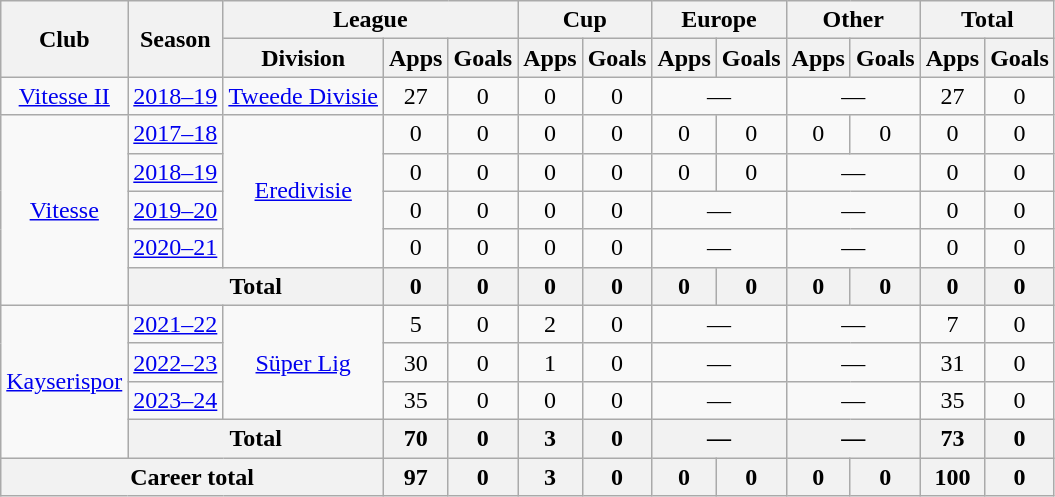<table class="wikitable" style="text-align: center;">
<tr>
<th rowspan="2">Club</th>
<th rowspan="2">Season</th>
<th colspan="3">League</th>
<th colspan="2">Cup</th>
<th colspan="2">Europe</th>
<th colspan="2">Other</th>
<th colspan="2">Total</th>
</tr>
<tr>
<th>Division</th>
<th>Apps</th>
<th>Goals</th>
<th>Apps</th>
<th>Goals</th>
<th>Apps</th>
<th>Goals</th>
<th>Apps</th>
<th>Goals</th>
<th>Apps</th>
<th>Goals</th>
</tr>
<tr>
<td><a href='#'>Vitesse II</a></td>
<td><a href='#'>2018–19</a></td>
<td><a href='#'>Tweede Divisie</a></td>
<td>27</td>
<td>0</td>
<td>0</td>
<td>0</td>
<td colspan="2">—</td>
<td colspan="2">—</td>
<td>27</td>
<td>0</td>
</tr>
<tr>
<td rowspan="5"><a href='#'>Vitesse</a></td>
<td><a href='#'>2017–18</a></td>
<td rowspan="4"><a href='#'>Eredivisie</a></td>
<td>0</td>
<td>0</td>
<td>0</td>
<td>0</td>
<td>0</td>
<td>0</td>
<td>0</td>
<td>0</td>
<td>0</td>
<td>0</td>
</tr>
<tr>
<td><a href='#'>2018–19</a></td>
<td>0</td>
<td>0</td>
<td>0</td>
<td>0</td>
<td>0</td>
<td>0</td>
<td colspan="2">—</td>
<td>0</td>
<td>0</td>
</tr>
<tr>
<td><a href='#'>2019–20</a></td>
<td>0</td>
<td>0</td>
<td>0</td>
<td>0</td>
<td colspan="2">—</td>
<td colspan="2">—</td>
<td>0</td>
<td>0</td>
</tr>
<tr>
<td><a href='#'>2020–21</a></td>
<td>0</td>
<td>0</td>
<td>0</td>
<td>0</td>
<td colspan="2">—</td>
<td colspan="2">—</td>
<td>0</td>
<td>0</td>
</tr>
<tr>
<th colspan="2">Total</th>
<th>0</th>
<th>0</th>
<th>0</th>
<th>0</th>
<th>0</th>
<th>0</th>
<th>0</th>
<th>0</th>
<th>0</th>
<th>0</th>
</tr>
<tr>
<td rowspan="4"><a href='#'>Kayserispor</a></td>
<td><a href='#'>2021–22</a></td>
<td rowspan="3"><a href='#'>Süper Lig</a></td>
<td>5</td>
<td>0</td>
<td>2</td>
<td>0</td>
<td colspan="2">—</td>
<td colspan="2">—</td>
<td>7</td>
<td>0</td>
</tr>
<tr>
<td><a href='#'>2022–23</a></td>
<td>30</td>
<td>0</td>
<td>1</td>
<td>0</td>
<td colspan="2">—</td>
<td colspan="2">—</td>
<td>31</td>
<td>0</td>
</tr>
<tr>
<td><a href='#'>2023–24</a></td>
<td>35</td>
<td>0</td>
<td>0</td>
<td>0</td>
<td colspan="2">—</td>
<td colspan="2">—</td>
<td>35</td>
<td>0</td>
</tr>
<tr>
<th colspan="2">Total</th>
<th>70</th>
<th>0</th>
<th>3</th>
<th>0</th>
<th colspan="2">—</th>
<th colspan="2">—</th>
<th>73</th>
<th>0</th>
</tr>
<tr>
<th colspan="3">Career total</th>
<th>97</th>
<th>0</th>
<th>3</th>
<th>0</th>
<th>0</th>
<th>0</th>
<th>0</th>
<th>0</th>
<th>100</th>
<th>0</th>
</tr>
</table>
